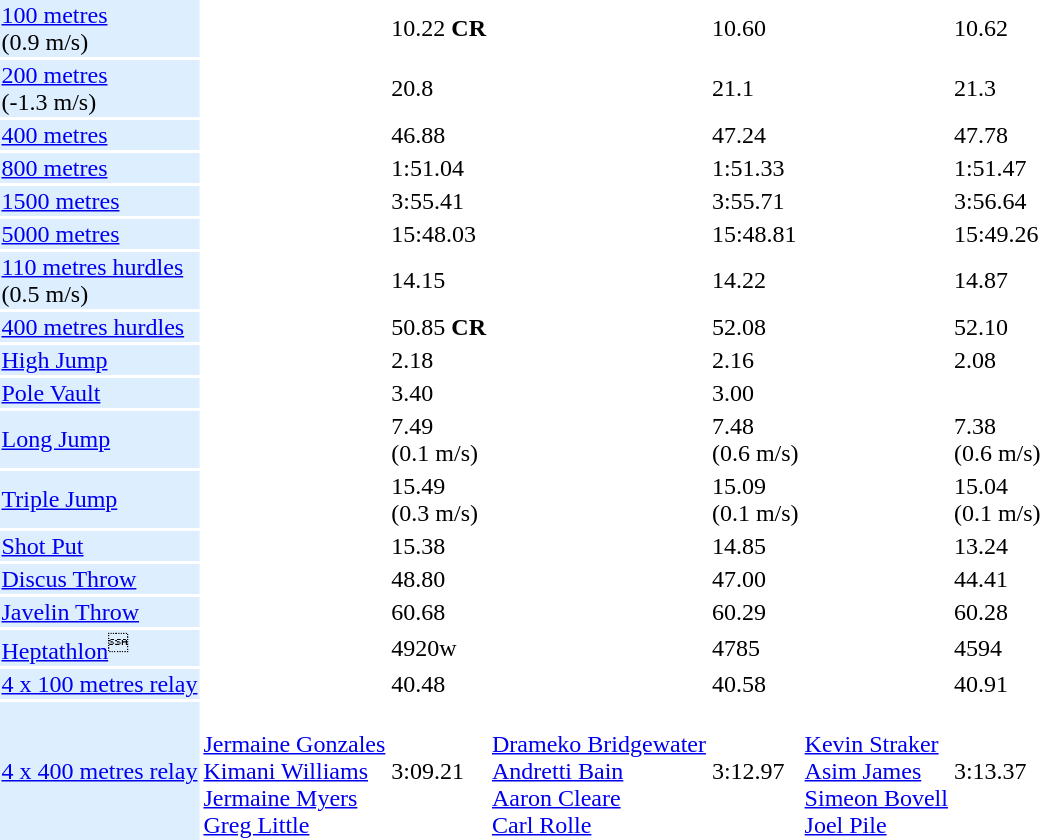<table>
<tr>
<td bgcolor = DDEEFF><a href='#'>100 metres</a> <br> (0.9 m/s)</td>
<td></td>
<td>10.22 <strong>CR</strong></td>
<td></td>
<td>10.60</td>
<td></td>
<td>10.62</td>
</tr>
<tr>
<td bgcolor = DDEEFF><a href='#'>200 metres</a> <br> (-1.3 m/s)</td>
<td></td>
<td>20.8</td>
<td></td>
<td>21.1</td>
<td></td>
<td>21.3</td>
</tr>
<tr>
<td bgcolor = DDEEFF><a href='#'>400 metres</a></td>
<td></td>
<td>46.88</td>
<td></td>
<td>47.24</td>
<td></td>
<td>47.78</td>
</tr>
<tr>
<td bgcolor = DDEEFF><a href='#'>800 metres</a></td>
<td></td>
<td>1:51.04</td>
<td></td>
<td>1:51.33</td>
<td></td>
<td>1:51.47</td>
</tr>
<tr>
<td bgcolor = DDEEFF><a href='#'>1500 metres</a></td>
<td></td>
<td>3:55.41</td>
<td></td>
<td>3:55.71</td>
<td></td>
<td>3:56.64</td>
</tr>
<tr>
<td bgcolor = DDEEFF><a href='#'>5000 metres</a></td>
<td></td>
<td>15:48.03</td>
<td></td>
<td>15:48.81</td>
<td></td>
<td>15:49.26</td>
</tr>
<tr>
<td bgcolor = DDEEFF><a href='#'>110 metres hurdles</a> <br> (0.5 m/s)</td>
<td></td>
<td>14.15</td>
<td></td>
<td>14.22</td>
<td></td>
<td>14.87</td>
</tr>
<tr>
<td bgcolor = DDEEFF><a href='#'>400 metres hurdles</a></td>
<td></td>
<td>50.85 <strong>CR</strong></td>
<td></td>
<td>52.08</td>
<td></td>
<td>52.10</td>
</tr>
<tr>
<td bgcolor = DDEEFF><a href='#'>High Jump</a></td>
<td></td>
<td>2.18</td>
<td></td>
<td>2.16</td>
<td></td>
<td>2.08</td>
</tr>
<tr>
<td bgcolor = DDEEFF><a href='#'>Pole Vault</a></td>
<td></td>
<td>3.40</td>
<td></td>
<td>3.00</td>
<td></td>
<td></td>
</tr>
<tr>
<td bgcolor = DDEEFF><a href='#'>Long Jump</a></td>
<td></td>
<td>7.49 <br> (0.1 m/s)</td>
<td></td>
<td>7.48 <br> (0.6 m/s)</td>
<td></td>
<td>7.38 <br> (0.6 m/s)</td>
</tr>
<tr>
<td bgcolor = DDEEFF><a href='#'>Triple Jump</a></td>
<td></td>
<td>15.49 <br> (0.3 m/s)</td>
<td></td>
<td>15.09 <br> (0.1 m/s)</td>
<td></td>
<td>15.04 <br> (0.1 m/s)</td>
</tr>
<tr>
<td bgcolor = DDEEFF><a href='#'>Shot Put</a></td>
<td></td>
<td>15.38</td>
<td></td>
<td>14.85</td>
<td></td>
<td>13.24</td>
</tr>
<tr>
<td bgcolor = DDEEFF><a href='#'>Discus Throw</a></td>
<td></td>
<td>48.80</td>
<td></td>
<td>47.00</td>
<td></td>
<td>44.41</td>
</tr>
<tr>
<td bgcolor = DDEEFF><a href='#'>Javelin Throw</a></td>
<td></td>
<td>60.68</td>
<td></td>
<td>60.29</td>
<td></td>
<td>60.28</td>
</tr>
<tr>
<td bgcolor = DDEEFF><a href='#'>Heptathlon</a><sup></sup></td>
<td></td>
<td>4920w</td>
<td></td>
<td>4785</td>
<td></td>
<td>4594</td>
</tr>
<tr>
<td bgcolor = DDEEFF><a href='#'>4 x 100 metres relay</a></td>
<td></td>
<td>40.48</td>
<td></td>
<td>40.58</td>
<td></td>
<td>40.91</td>
</tr>
<tr>
<td bgcolor = DDEEFF><a href='#'>4 x 400 metres relay</a></td>
<td> <br> <a href='#'>Jermaine Gonzales</a> <br> <a href='#'>Kimani Williams</a> <br> <a href='#'>Jermaine Myers</a> <br> <a href='#'>Greg Little</a></td>
<td>3:09.21</td>
<td> <br> <a href='#'>Drameko Bridgewater</a> <br> <a href='#'>Andretti Bain</a> <br> <a href='#'>Aaron Cleare</a> <br> <a href='#'>Carl Rolle</a></td>
<td>3:12.97</td>
<td> <br> <a href='#'>Kevin Straker</a> <br> <a href='#'>Asim James</a> <br> <a href='#'>Simeon Bovell</a> <br> <a href='#'>Joel Pile</a></td>
<td>3:13.37</td>
</tr>
</table>
